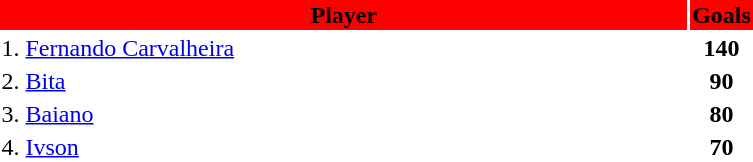<table id="toc" width="40%" style="margin: 0 2em 0 2em;">
<tr>
<th align="center" style="background:red" width="100%"><div><span>Player</span></div></th>
<th align="center" style="background:red" width="100%"><div><span>Goals</span></div></th>
</tr>
<tr>
<td bgcolor=#ffffff>1. <a href='#'>Fernando Carvalheira</a></td>
<td align="center" bgcolor=#ffffff><strong>140</strong></td>
</tr>
<tr style="vertical-align: top;">
<td bgcolor=#ffffff>2. <a href='#'>Bita</a></td>
<td align="center" bgcolor=#ffffff><strong>90</strong></td>
</tr>
<tr style="vertical-align: top;">
<td bgcolor=#ffffff>3. <a href='#'>Baiano</a></td>
<td align="center" bgcolor=#ffffff><strong>80</strong></td>
</tr>
<tr style="vertical-align: top;">
<td bgcolor=#ffffff>4. <a href='#'>Ivson</a></td>
<td align="center" bgcolor=#ffffff><strong>70</strong></td>
</tr>
</table>
